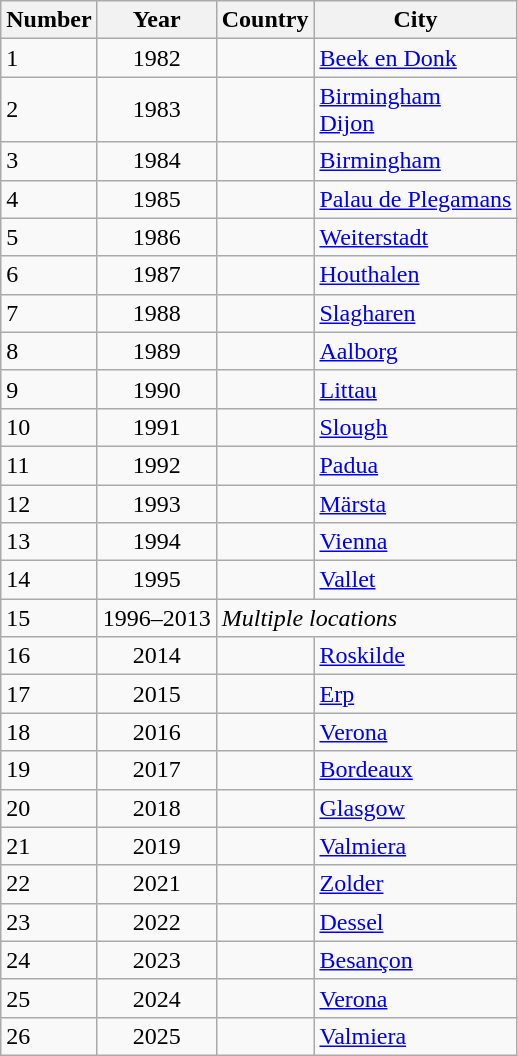<table class="wikitable">
<tr>
<th>Number</th>
<th>Year</th>
<th>Country</th>
<th>City</th>
</tr>
<tr>
<td>1</td>
<td align=center>1982</td>
<td></td>
<td><a href='#'>Beek en Donk</a></td>
</tr>
<tr>
<td>2</td>
<td align=center>1983</td>
<td><br></td>
<td><a href='#'>Birmingham</a><br><a href='#'>Dijon</a></td>
</tr>
<tr>
<td>3</td>
<td align=center>1984</td>
<td></td>
<td><a href='#'>Birmingham</a></td>
</tr>
<tr>
<td>4</td>
<td align=center>1985</td>
<td></td>
<td><a href='#'>Palau de Plegamans</a></td>
</tr>
<tr>
<td>5</td>
<td align=center>1986</td>
<td></td>
<td><a href='#'>Weiterstadt</a></td>
</tr>
<tr>
<td>6</td>
<td align=center>1987</td>
<td></td>
<td><a href='#'>Houthalen</a></td>
</tr>
<tr>
<td>7</td>
<td align=center>1988</td>
<td></td>
<td><a href='#'>Slagharen</a></td>
</tr>
<tr>
<td>8</td>
<td align=center>1989</td>
<td></td>
<td><a href='#'>Aalborg</a></td>
</tr>
<tr>
<td>9</td>
<td align=center>1990</td>
<td></td>
<td><a href='#'>Littau</a></td>
</tr>
<tr>
<td>10</td>
<td align=center>1991</td>
<td></td>
<td><a href='#'>Slough</a></td>
</tr>
<tr>
<td>11</td>
<td align=center>1992</td>
<td></td>
<td><a href='#'>Padua</a></td>
</tr>
<tr>
<td>12</td>
<td align=center>1993</td>
<td></td>
<td><a href='#'>Märsta</a></td>
</tr>
<tr>
<td>13</td>
<td align=center>1994</td>
<td></td>
<td><a href='#'>Vienna</a></td>
</tr>
<tr>
<td>14</td>
<td align=center>1995</td>
<td></td>
<td><a href='#'>Vallet</a></td>
</tr>
<tr>
<td>15</td>
<td align=center>1996–2013</td>
<td colspan=2><em>Multiple locations</em></td>
</tr>
<tr>
<td>16</td>
<td align=center>2014</td>
<td></td>
<td><a href='#'>Roskilde</a></td>
</tr>
<tr>
<td>17</td>
<td align=center>2015</td>
<td></td>
<td><a href='#'>Erp</a></td>
</tr>
<tr>
<td>18</td>
<td align=center>2016</td>
<td></td>
<td><a href='#'>Verona</a></td>
</tr>
<tr>
<td>19</td>
<td align=center>2017</td>
<td></td>
<td><a href='#'>Bordeaux</a></td>
</tr>
<tr>
<td>20</td>
<td align=center>2018</td>
<td></td>
<td><a href='#'>Glasgow</a></td>
</tr>
<tr>
<td>21</td>
<td align=center>2019</td>
<td></td>
<td><a href='#'>Valmiera</a></td>
</tr>
<tr>
<td>22</td>
<td align=center>2021</td>
<td></td>
<td><a href='#'>Zolder</a></td>
</tr>
<tr>
<td>23</td>
<td align=center>2022</td>
<td></td>
<td><a href='#'>Dessel</a></td>
</tr>
<tr>
<td>24</td>
<td align=center>2023</td>
<td></td>
<td><a href='#'>Besançon</a></td>
</tr>
<tr>
<td>25</td>
<td align=center>2024</td>
<td></td>
<td><a href='#'>Verona</a></td>
</tr>
<tr>
<td>26</td>
<td align=center>2025</td>
<td></td>
<td><a href='#'>Valmiera</a></td>
</tr>
</table>
